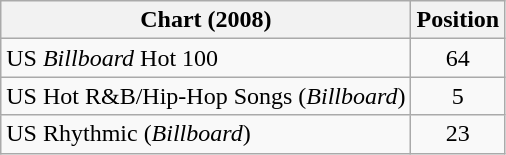<table class="wikitable">
<tr>
<th align="center">Chart (2008)</th>
<th align="center">Position</th>
</tr>
<tr>
<td>US <em>Billboard</em> Hot 100</td>
<td align="center">64</td>
</tr>
<tr>
<td>US Hot R&B/Hip-Hop Songs (<em>Billboard</em>)</td>
<td align="center">5</td>
</tr>
<tr>
<td>US Rhythmic (<em>Billboard</em>)</td>
<td align="center">23</td>
</tr>
</table>
